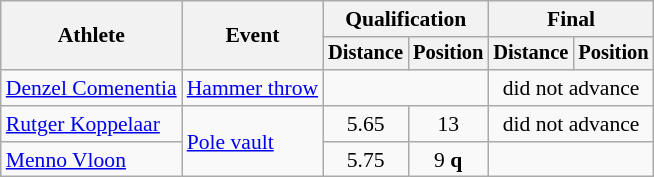<table class="wikitable" style="font-size:90%">
<tr>
<th rowspan="2">Athlete</th>
<th rowspan="2">Event</th>
<th colspan="2">Qualification</th>
<th colspan="2">Final</th>
</tr>
<tr style="font-size:95%">
<th>Distance</th>
<th>Position</th>
<th>Distance</th>
<th>Position</th>
</tr>
<tr align="center">
<td align="left"><a href='#'>Denzel Comenentia</a></td>
<td rowspan="1" align="left"><a href='#'>Hammer throw</a></td>
<td colspan=2></td>
<td colspan=2>did not advance</td>
</tr>
<tr align="center">
<td align="left"><a href='#'>Rutger Koppelaar</a></td>
<td rowspan="2" align="left"><a href='#'>Pole vault</a></td>
<td>5.65</td>
<td>13</td>
<td colspan=2>did not advance</td>
</tr>
<tr align="center">
<td align="left"><a href='#'>Menno Vloon</a></td>
<td>5.75</td>
<td>9 <strong>q</strong></td>
<td colspan=2></td>
</tr>
</table>
